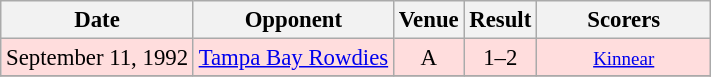<table class="wikitable" style="font-size:95%; text-align:center">
<tr>
<th>Date</th>
<th>Opponent</th>
<th>Venue</th>
<th>Result</th>
<th>Scorers</th>
</tr>
<tr bgcolor="#ffdddd">
<td>September 11, 1992</td>
<td><a href='#'>Tampa Bay Rowdies</a></td>
<td>A</td>
<td>1–2</td>
<td>         <small><a href='#'>Kinnear</a></small>         </td>
</tr>
<tr>
</tr>
</table>
